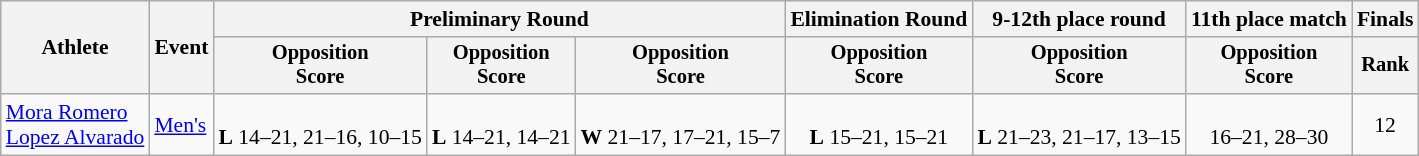<table class="wikitable" border="1" style="font-size:90%">
<tr>
<th rowspan=2>Athlete</th>
<th rowspan=2>Event</th>
<th colspan=3>Preliminary Round</th>
<th>Elimination Round</th>
<th>9-12th place round</th>
<th>11th place match</th>
<th>Finals</th>
</tr>
<tr style="font-size:95%">
<th>Opposition<br>Score</th>
<th>Opposition<br>Score</th>
<th>Opposition<br>Score</th>
<th>Opposition<br>Score</th>
<th>Opposition<br>Score</th>
<th>Opposition<br>Score</th>
<th>Rank</th>
</tr>
<tr align=center>
<td align=left><a href='#'>Mora Romero</a><br><a href='#'>Lopez Alvarado</a></td>
<td align=left><a href='#'>Men's</a></td>
<td> <br> <strong>L</strong> 14–21, 21–16, 10–15</td>
<td> <br> <strong>L</strong> 14–21, 14–21</td>
<td> <br> <strong>W</strong> 21–17, 17–21, 15–7</td>
<td> <br> <strong>L</strong> 15–21, 15–21</td>
<td> <br> <strong>L</strong> 21–23, 21–17, 13–15</td>
<td> <br> 16–21, 28–30</td>
<td>12</td>
</tr>
</table>
